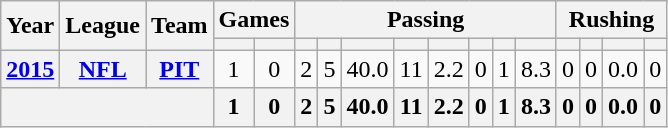<table class="wikitable" style="text-align:center;">
<tr>
<th rowspan="2">Year</th>
<th rowspan="2">League</th>
<th rowspan="2">Team</th>
<th colspan="2">Games</th>
<th colspan="8">Passing</th>
<th colspan="4">Rushing</th>
</tr>
<tr>
<th></th>
<th></th>
<th></th>
<th></th>
<th></th>
<th></th>
<th></th>
<th></th>
<th></th>
<th></th>
<th></th>
<th></th>
<th></th>
<th></th>
</tr>
<tr>
<th><a href='#'>2015</a></th>
<th><a href='#'>NFL</a></th>
<th><a href='#'>PIT</a></th>
<td>1</td>
<td>0</td>
<td>2</td>
<td>5</td>
<td>40.0</td>
<td>11</td>
<td>2.2</td>
<td>0</td>
<td>1</td>
<td>8.3</td>
<td>0</td>
<td>0</td>
<td>0.0</td>
<td>0</td>
</tr>
<tr>
<th colspan="3"></th>
<th>1</th>
<th>0</th>
<th>2</th>
<th>5</th>
<th>40.0</th>
<th>11</th>
<th>2.2</th>
<th>0</th>
<th>1</th>
<th>8.3</th>
<th>0</th>
<th>0</th>
<th>0.0</th>
<th>0</th>
</tr>
</table>
